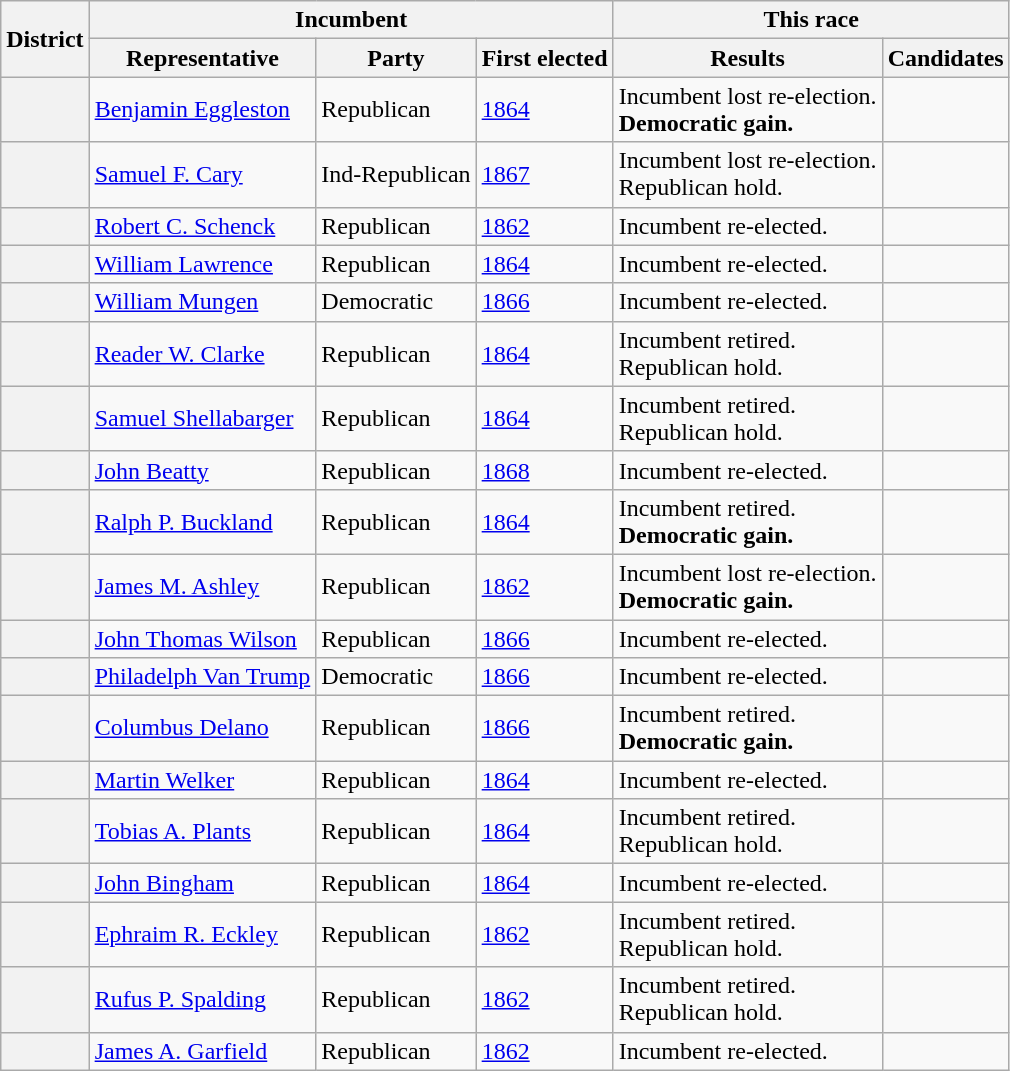<table class=wikitable>
<tr>
<th rowspan=2>District</th>
<th colspan=3>Incumbent</th>
<th colspan=2>This race</th>
</tr>
<tr>
<th>Representative</th>
<th>Party</th>
<th>First elected</th>
<th>Results</th>
<th>Candidates</th>
</tr>
<tr>
<th></th>
<td><a href='#'>Benjamin Eggleston</a></td>
<td>Republican</td>
<td><a href='#'>1864</a></td>
<td>Incumbent lost re-election.<br><strong>Democratic gain.</strong></td>
<td nowrap></td>
</tr>
<tr>
<th></th>
<td><a href='#'>Samuel F. Cary</a></td>
<td>Ind-Republican</td>
<td><a href='#'>1867 </a></td>
<td>Incumbent lost re-election.<br>Republican hold.</td>
<td nowrap></td>
</tr>
<tr>
<th></th>
<td><a href='#'>Robert C. Schenck</a></td>
<td>Republican</td>
<td><a href='#'>1862</a></td>
<td>Incumbent re-elected.</td>
<td nowrap></td>
</tr>
<tr>
<th></th>
<td><a href='#'>William Lawrence</a></td>
<td>Republican</td>
<td><a href='#'>1864</a></td>
<td>Incumbent re-elected.</td>
<td nowrap></td>
</tr>
<tr>
<th></th>
<td><a href='#'>William Mungen</a></td>
<td>Democratic</td>
<td><a href='#'>1866</a></td>
<td>Incumbent re-elected.</td>
<td nowrap></td>
</tr>
<tr>
<th></th>
<td><a href='#'>Reader W. Clarke</a></td>
<td>Republican</td>
<td><a href='#'>1864</a></td>
<td>Incumbent retired.<br>Republican hold.</td>
<td nowrap></td>
</tr>
<tr>
<th></th>
<td><a href='#'>Samuel Shellabarger</a></td>
<td>Republican</td>
<td><a href='#'>1864</a></td>
<td>Incumbent retired.<br>Republican hold.</td>
<td nowrap></td>
</tr>
<tr>
<th></th>
<td><a href='#'>John Beatty</a></td>
<td>Republican</td>
<td><a href='#'>1868 </a></td>
<td>Incumbent re-elected.</td>
<td nowrap></td>
</tr>
<tr>
<th></th>
<td><a href='#'>Ralph P. Buckland</a></td>
<td>Republican</td>
<td><a href='#'>1864</a></td>
<td>Incumbent retired.<br><strong>Democratic gain.</strong></td>
<td nowrap></td>
</tr>
<tr>
<th></th>
<td><a href='#'>James M. Ashley</a></td>
<td>Republican</td>
<td><a href='#'>1862</a></td>
<td>Incumbent lost re-election.<br><strong>Democratic gain.</strong></td>
<td nowrap></td>
</tr>
<tr>
<th></th>
<td><a href='#'>John Thomas Wilson</a></td>
<td>Republican</td>
<td><a href='#'>1866</a></td>
<td>Incumbent re-elected.</td>
<td nowrap></td>
</tr>
<tr>
<th></th>
<td><a href='#'>Philadelph Van Trump</a></td>
<td>Democratic</td>
<td><a href='#'>1866</a></td>
<td>Incumbent re-elected.</td>
<td nowrap></td>
</tr>
<tr>
<th></th>
<td><a href='#'>Columbus Delano</a></td>
<td>Republican</td>
<td><a href='#'>1866</a></td>
<td>Incumbent retired.<br><strong>Democratic gain.</strong></td>
<td nowrap></td>
</tr>
<tr>
<th></th>
<td><a href='#'>Martin Welker</a></td>
<td>Republican</td>
<td><a href='#'>1864</a></td>
<td>Incumbent re-elected.</td>
<td nowrap></td>
</tr>
<tr>
<th></th>
<td><a href='#'>Tobias A. Plants</a></td>
<td>Republican</td>
<td><a href='#'>1864</a></td>
<td>Incumbent retired.<br>Republican hold.</td>
<td nowrap></td>
</tr>
<tr>
<th></th>
<td><a href='#'>John Bingham</a></td>
<td>Republican</td>
<td><a href='#'>1864</a></td>
<td>Incumbent re-elected.</td>
<td nowrap></td>
</tr>
<tr>
<th></th>
<td><a href='#'>Ephraim R. Eckley</a></td>
<td>Republican</td>
<td><a href='#'>1862</a></td>
<td>Incumbent retired.<br>Republican hold.</td>
<td nowrap></td>
</tr>
<tr>
<th></th>
<td><a href='#'>Rufus P. Spalding</a></td>
<td>Republican</td>
<td><a href='#'>1862</a></td>
<td>Incumbent retired.<br>Republican hold.</td>
<td nowrap></td>
</tr>
<tr>
<th></th>
<td><a href='#'>James A. Garfield</a></td>
<td>Republican</td>
<td><a href='#'>1862</a></td>
<td>Incumbent re-elected.</td>
<td nowrap></td>
</tr>
</table>
